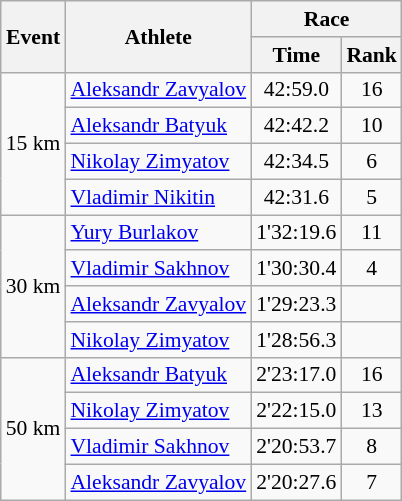<table class="wikitable" border="1" style="font-size:90%">
<tr>
<th rowspan=2>Event</th>
<th rowspan=2>Athlete</th>
<th colspan=2>Race</th>
</tr>
<tr>
<th>Time</th>
<th>Rank</th>
</tr>
<tr>
<td rowspan=4>15 km</td>
<td><a href='#'>Aleksandr Zavyalov</a></td>
<td align=center>42:59.0</td>
<td align=center>16</td>
</tr>
<tr>
<td><a href='#'>Aleksandr Batyuk</a></td>
<td align=center>42:42.2</td>
<td align=center>10</td>
</tr>
<tr>
<td><a href='#'>Nikolay Zimyatov</a></td>
<td align=center>42:34.5</td>
<td align=center>6</td>
</tr>
<tr>
<td><a href='#'>Vladimir Nikitin</a></td>
<td align=center>42:31.6</td>
<td align=center>5</td>
</tr>
<tr>
<td rowspan=4>30 km</td>
<td><a href='#'>Yury Burlakov</a></td>
<td align=center>1'32:19.6</td>
<td align=center>11</td>
</tr>
<tr>
<td><a href='#'>Vladimir Sakhnov</a></td>
<td align=center>1'30:30.4</td>
<td align=center>4</td>
</tr>
<tr>
<td><a href='#'>Aleksandr Zavyalov</a></td>
<td align=center>1'29:23.3</td>
<td align=center></td>
</tr>
<tr>
<td><a href='#'>Nikolay Zimyatov</a></td>
<td align=center>1'28:56.3</td>
<td align=center></td>
</tr>
<tr>
<td rowspan=4>50 km</td>
<td><a href='#'>Aleksandr Batyuk</a></td>
<td align=center>2'23:17.0</td>
<td align=center>16</td>
</tr>
<tr>
<td><a href='#'>Nikolay Zimyatov</a></td>
<td align=center>2'22:15.0</td>
<td align=center>13</td>
</tr>
<tr>
<td><a href='#'>Vladimir Sakhnov</a></td>
<td align=center>2'20:53.7</td>
<td align=center>8</td>
</tr>
<tr>
<td><a href='#'>Aleksandr Zavyalov</a></td>
<td align=center>2'20:27.6</td>
<td align=center>7</td>
</tr>
</table>
